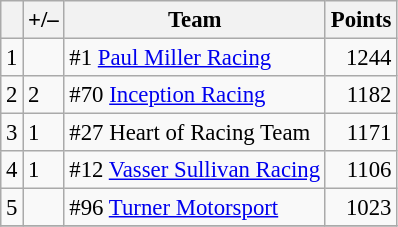<table class="wikitable" style="font-size: 95%;">
<tr>
<th scope="col"></th>
<th scope="col">+/–</th>
<th scope="col">Team</th>
<th scope="col">Points</th>
</tr>
<tr>
<td align=center>1</td>
<td align="left"></td>
<td> #1 <a href='#'>Paul Miller Racing</a></td>
<td align=right>1244</td>
</tr>
<tr>
<td align=center>2</td>
<td align="left"> 2</td>
<td> #70 <a href='#'>Inception Racing</a></td>
<td align=right>1182</td>
</tr>
<tr>
<td align=center>3</td>
<td align="left"> 1</td>
<td> #27 Heart of Racing Team</td>
<td align=right>1171</td>
</tr>
<tr>
<td align=center>4</td>
<td align="left"> 1</td>
<td> #12 <a href='#'>Vasser Sullivan Racing</a></td>
<td align=right>1106</td>
</tr>
<tr>
<td align=center>5</td>
<td align="left"></td>
<td> #96 <a href='#'>Turner Motorsport</a></td>
<td align=right>1023</td>
</tr>
<tr>
</tr>
</table>
